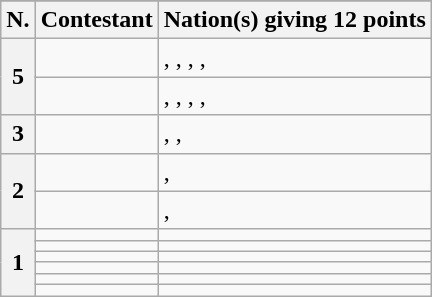<table class="wikitable plainrowheaders">
<tr>
</tr>
<tr>
<th scope="col">N.</th>
<th scope="col">Contestant</th>
<th scope="col">Nation(s) giving 12 points</th>
</tr>
<tr>
<th scope="rowgroup" rowspan="2">5</th>
<td></td>
<td>, , , , </td>
</tr>
<tr>
<td><strong></strong></td>
<td>, , , , </td>
</tr>
<tr>
<th scope="row">3</th>
<td></td>
<td>, , </td>
</tr>
<tr>
<th scope="rowgroup" rowspan="2">2</th>
<td></td>
<td>, </td>
</tr>
<tr>
<td></td>
<td>, </td>
</tr>
<tr>
<th scope="rowgroup" rowspan="6">1</th>
<td></td>
<td></td>
</tr>
<tr>
<td></td>
<td></td>
</tr>
<tr>
<td></td>
<td></td>
</tr>
<tr>
<td></td>
<td></td>
</tr>
<tr>
<td></td>
<td></td>
</tr>
<tr>
<td></td>
<td></td>
</tr>
</table>
